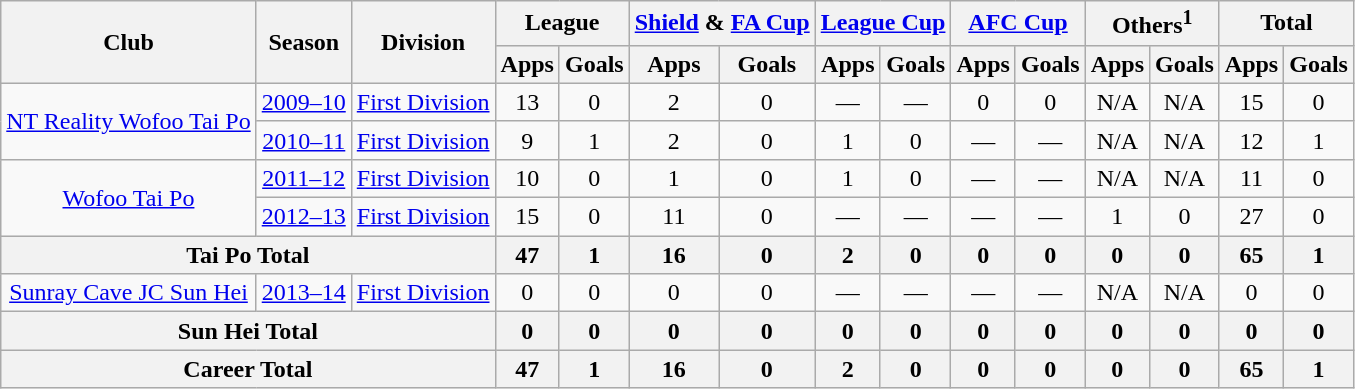<table class="wikitable" style="text-align: center;">
<tr>
<th rowspan="2">Club</th>
<th rowspan="2">Season</th>
<th rowspan="2">Division</th>
<th colspan="2">League</th>
<th colspan="2"><a href='#'>Shield</a> & <a href='#'>FA Cup</a></th>
<th colspan="2"><a href='#'>League Cup</a></th>
<th colspan="2"><a href='#'>AFC Cup</a></th>
<th colspan="2">Others<sup>1</sup></th>
<th colspan="2">Total</th>
</tr>
<tr>
<th>Apps</th>
<th>Goals</th>
<th>Apps</th>
<th>Goals</th>
<th>Apps</th>
<th>Goals</th>
<th>Apps</th>
<th>Goals</th>
<th>Apps</th>
<th>Goals</th>
<th>Apps</th>
<th>Goals</th>
</tr>
<tr>
<td rowspan="2" align="center"><a href='#'>NT Reality Wofoo Tai Po</a></td>
<td><a href='#'>2009–10</a></td>
<td><a href='#'>First Division</a></td>
<td>13</td>
<td>0</td>
<td>2</td>
<td>0</td>
<td>—</td>
<td>—</td>
<td>0</td>
<td>0</td>
<td>N/A</td>
<td>N/A</td>
<td>15</td>
<td>0</td>
</tr>
<tr>
<td><a href='#'>2010–11</a></td>
<td><a href='#'>First Division</a></td>
<td>9</td>
<td>1</td>
<td>2</td>
<td>0</td>
<td>1</td>
<td>0</td>
<td>—</td>
<td>—</td>
<td>N/A</td>
<td>N/A</td>
<td>12</td>
<td>1</td>
</tr>
<tr>
<td rowspan="2" align="center"><a href='#'>Wofoo Tai Po</a></td>
<td><a href='#'>2011–12</a></td>
<td><a href='#'>First Division</a></td>
<td>10</td>
<td>0</td>
<td>1</td>
<td>0</td>
<td>1</td>
<td>0</td>
<td>—</td>
<td>—</td>
<td>N/A</td>
<td>N/A</td>
<td>11</td>
<td>0</td>
</tr>
<tr>
<td><a href='#'>2012–13</a></td>
<td><a href='#'>First Division</a></td>
<td>15</td>
<td>0</td>
<td>11</td>
<td>0</td>
<td>—</td>
<td>—</td>
<td>—</td>
<td>—</td>
<td>1</td>
<td>0</td>
<td>27</td>
<td>0</td>
</tr>
<tr>
<th colspan="3">Tai Po Total</th>
<th>47</th>
<th>1</th>
<th>16</th>
<th>0</th>
<th>2</th>
<th>0</th>
<th>0</th>
<th>0</th>
<th>0</th>
<th>0</th>
<th>65</th>
<th>1</th>
</tr>
<tr>
<td rowspan="1" align="center"><a href='#'>Sunray Cave JC Sun Hei</a></td>
<td><a href='#'>2013–14</a></td>
<td><a href='#'>First Division</a></td>
<td>0</td>
<td>0</td>
<td>0</td>
<td>0</td>
<td>—</td>
<td>—</td>
<td>—</td>
<td>—</td>
<td>N/A</td>
<td>N/A</td>
<td>0</td>
<td>0</td>
</tr>
<tr>
<th colspan="3">Sun Hei Total</th>
<th>0</th>
<th>0</th>
<th>0</th>
<th>0</th>
<th>0</th>
<th>0</th>
<th>0</th>
<th>0</th>
<th>0</th>
<th>0</th>
<th>0</th>
<th>0</th>
</tr>
<tr>
<th colspan="3">Career Total</th>
<th>47</th>
<th>1</th>
<th>16</th>
<th>0</th>
<th>2</th>
<th>0</th>
<th>0</th>
<th>0</th>
<th>0</th>
<th>0</th>
<th>65</th>
<th>1</th>
</tr>
</table>
